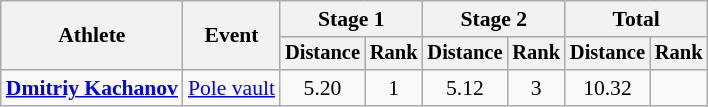<table class="wikitable" style="text-align:center;font-size:90%">
<tr>
<th rowspan=2>Athlete</th>
<th rowspan=2>Event</th>
<th colspan=2>Stage 1</th>
<th colspan=2>Stage 2</th>
<th colspan=2>Total</th>
</tr>
<tr style="font-size:95%">
<th>Distance</th>
<th>Rank</th>
<th>Distance</th>
<th>Rank</th>
<th>Distance</th>
<th>Rank</th>
</tr>
<tr>
<td align=left><strong><a href='#'>Dmitriy Kachanov</a></strong></td>
<td align=left><a href='#'>Pole vault</a></td>
<td>5.20</td>
<td>1</td>
<td>5.12</td>
<td>3</td>
<td>10.32</td>
<td></td>
</tr>
</table>
